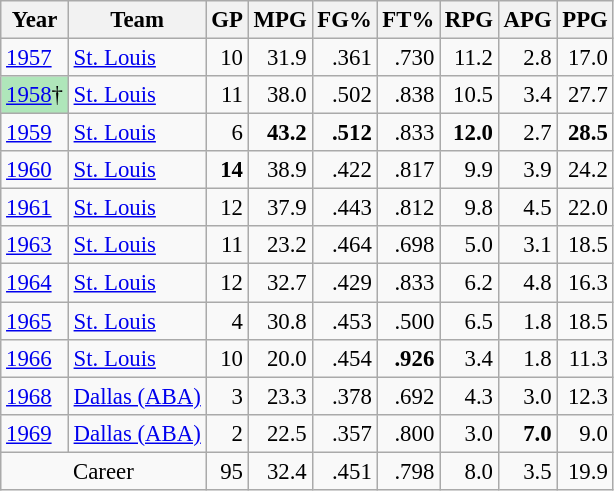<table class="wikitable sortable" style="font-size:95%; text-align:right;">
<tr>
<th>Year</th>
<th>Team</th>
<th>GP</th>
<th>MPG</th>
<th>FG%</th>
<th>FT%</th>
<th>RPG</th>
<th>APG</th>
<th>PPG</th>
</tr>
<tr>
<td style="text-align:left;"><a href='#'>1957</a></td>
<td style="text-align:left;"><a href='#'>St. Louis</a></td>
<td>10</td>
<td>31.9</td>
<td>.361</td>
<td>.730</td>
<td>11.2</td>
<td>2.8</td>
<td>17.0</td>
</tr>
<tr>
<td style="text-align:left;background:#afe6ba;"><a href='#'>1958</a>†</td>
<td style="text-align:left;"><a href='#'>St. Louis</a></td>
<td>11</td>
<td>38.0</td>
<td>.502</td>
<td>.838</td>
<td>10.5</td>
<td>3.4</td>
<td>27.7</td>
</tr>
<tr>
<td style="text-align:left;"><a href='#'>1959</a></td>
<td style="text-align:left;"><a href='#'>St. Louis</a></td>
<td>6</td>
<td><strong>43.2</strong></td>
<td><strong>.512</strong></td>
<td>.833</td>
<td><strong>12.0</strong></td>
<td>2.7</td>
<td><strong>28.5</strong></td>
</tr>
<tr>
<td style="text-align:left;"><a href='#'>1960</a></td>
<td style="text-align:left;"><a href='#'>St. Louis</a></td>
<td><strong>14</strong></td>
<td>38.9</td>
<td>.422</td>
<td>.817</td>
<td>9.9</td>
<td>3.9</td>
<td>24.2</td>
</tr>
<tr>
<td style="text-align:left;"><a href='#'>1961</a></td>
<td style="text-align:left;"><a href='#'>St. Louis</a></td>
<td>12</td>
<td>37.9</td>
<td>.443</td>
<td>.812</td>
<td>9.8</td>
<td>4.5</td>
<td>22.0</td>
</tr>
<tr>
<td style="text-align:left;"><a href='#'>1963</a></td>
<td style="text-align:left;"><a href='#'>St. Louis</a></td>
<td>11</td>
<td>23.2</td>
<td>.464</td>
<td>.698</td>
<td>5.0</td>
<td>3.1</td>
<td>18.5</td>
</tr>
<tr>
<td style="text-align:left;"><a href='#'>1964</a></td>
<td style="text-align:left;"><a href='#'>St. Louis</a></td>
<td>12</td>
<td>32.7</td>
<td>.429</td>
<td>.833</td>
<td>6.2</td>
<td>4.8</td>
<td>16.3</td>
</tr>
<tr>
<td style="text-align:left;"><a href='#'>1965</a></td>
<td style="text-align:left;"><a href='#'>St. Louis</a></td>
<td>4</td>
<td>30.8</td>
<td>.453</td>
<td>.500</td>
<td>6.5</td>
<td>1.8</td>
<td>18.5</td>
</tr>
<tr>
<td style="text-align:left;"><a href='#'>1966</a></td>
<td style="text-align:left;"><a href='#'>St. Louis</a></td>
<td>10</td>
<td>20.0</td>
<td>.454</td>
<td><strong>.926</strong></td>
<td>3.4</td>
<td>1.8</td>
<td>11.3</td>
</tr>
<tr>
<td style="text-align:left;"><a href='#'>1968</a></td>
<td style="text-align:left;"><a href='#'>Dallas (ABA)</a></td>
<td>3</td>
<td>23.3</td>
<td>.378</td>
<td>.692</td>
<td>4.3</td>
<td>3.0</td>
<td>12.3</td>
</tr>
<tr>
<td style="text-align:left;"><a href='#'>1969</a></td>
<td style="text-align:left;"><a href='#'>Dallas (ABA)</a></td>
<td>2</td>
<td>22.5</td>
<td>.357</td>
<td>.800</td>
<td>3.0</td>
<td><strong>7.0</strong></td>
<td>9.0</td>
</tr>
<tr class="sortbottom">
<td colspan="2" style="text-align:center;">Career</td>
<td>95</td>
<td>32.4</td>
<td>.451</td>
<td>.798</td>
<td>8.0</td>
<td>3.5</td>
<td>19.9</td>
</tr>
</table>
